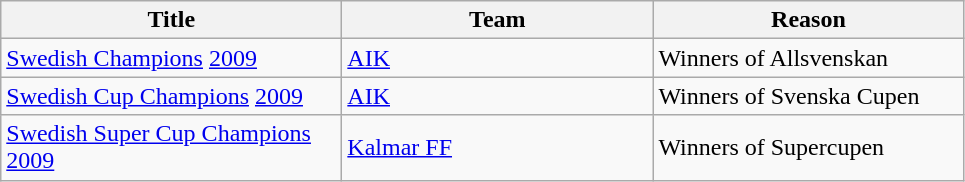<table class="wikitable" style="text-align: left;">
<tr>
<th style="width: 220px;">Title</th>
<th style="width: 200px;">Team</th>
<th style="width: 200px;">Reason</th>
</tr>
<tr>
<td><a href='#'>Swedish Champions</a> <a href='#'>2009</a></td>
<td><a href='#'>AIK</a></td>
<td>Winners of Allsvenskan</td>
</tr>
<tr>
<td><a href='#'>Swedish Cup Champions</a> <a href='#'>2009</a></td>
<td><a href='#'>AIK</a></td>
<td>Winners of Svenska Cupen</td>
</tr>
<tr>
<td><a href='#'>Swedish Super Cup Champions</a> <a href='#'>2009</a></td>
<td><a href='#'>Kalmar FF</a></td>
<td>Winners of Supercupen</td>
</tr>
</table>
